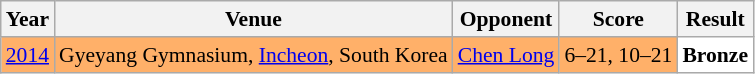<table class="sortable wikitable" style="font-size: 90%;">
<tr>
<th>Year</th>
<th>Venue</th>
<th>Opponent</th>
<th>Score</th>
<th>Result</th>
</tr>
<tr style="background:#FFB069">
<td align="center"><a href='#'>2014</a></td>
<td align="left">Gyeyang Gymnasium, <a href='#'>Incheon</a>, South Korea</td>
<td align="left"> <a href='#'>Chen Long</a></td>
<td align="left">6–21, 10–21</td>
<td style="text-align: center; background:white"> <strong>Bronze</strong></td>
</tr>
</table>
